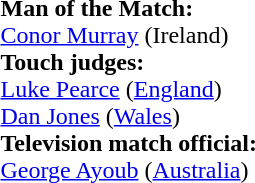<table style="width:100%">
<tr>
<td><br><strong>Man of the Match:</strong>
<br><a href='#'>Conor Murray</a> (Ireland)<br><strong>Touch judges:</strong>
<br><a href='#'>Luke Pearce</a> (<a href='#'>England</a>)
<br><a href='#'>Dan Jones</a> (<a href='#'>Wales</a>)
<br><strong>Television match official:</strong>
<br><a href='#'>George Ayoub</a> (<a href='#'>Australia</a>)</td>
</tr>
</table>
